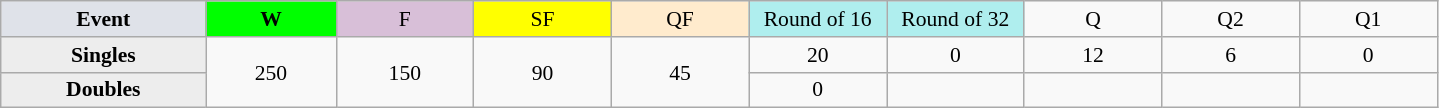<table class=wikitable style=font-size:90%;text-align:center>
<tr>
<td style="width:130px; background:#dfe2e9;"><strong>Event</strong></td>
<td style="width:80px; background:lime;"><strong>W</strong></td>
<td style="width:85px; background:thistle;">F</td>
<td style="width:85px; background:#ff0;">SF</td>
<td style="width:85px; background:#ffebcd;">QF</td>
<td style="width:85px; background:#afeeee;">Round of 16</td>
<td style="width:85px; background:#afeeee;">Round of 32</td>
<td width=85>Q</td>
<td width=85>Q2</td>
<td width=85>Q1</td>
</tr>
<tr>
<th style="background:#ededed;">Singles</th>
<td rowspan=2>250</td>
<td rowspan=2>150</td>
<td rowspan=2>90</td>
<td rowspan=2>45</td>
<td>20</td>
<td>0</td>
<td>12</td>
<td>6</td>
<td>0</td>
</tr>
<tr>
<th style="background:#ededed;">Doubles</th>
<td>0</td>
<td></td>
<td></td>
<td></td>
<td></td>
</tr>
</table>
